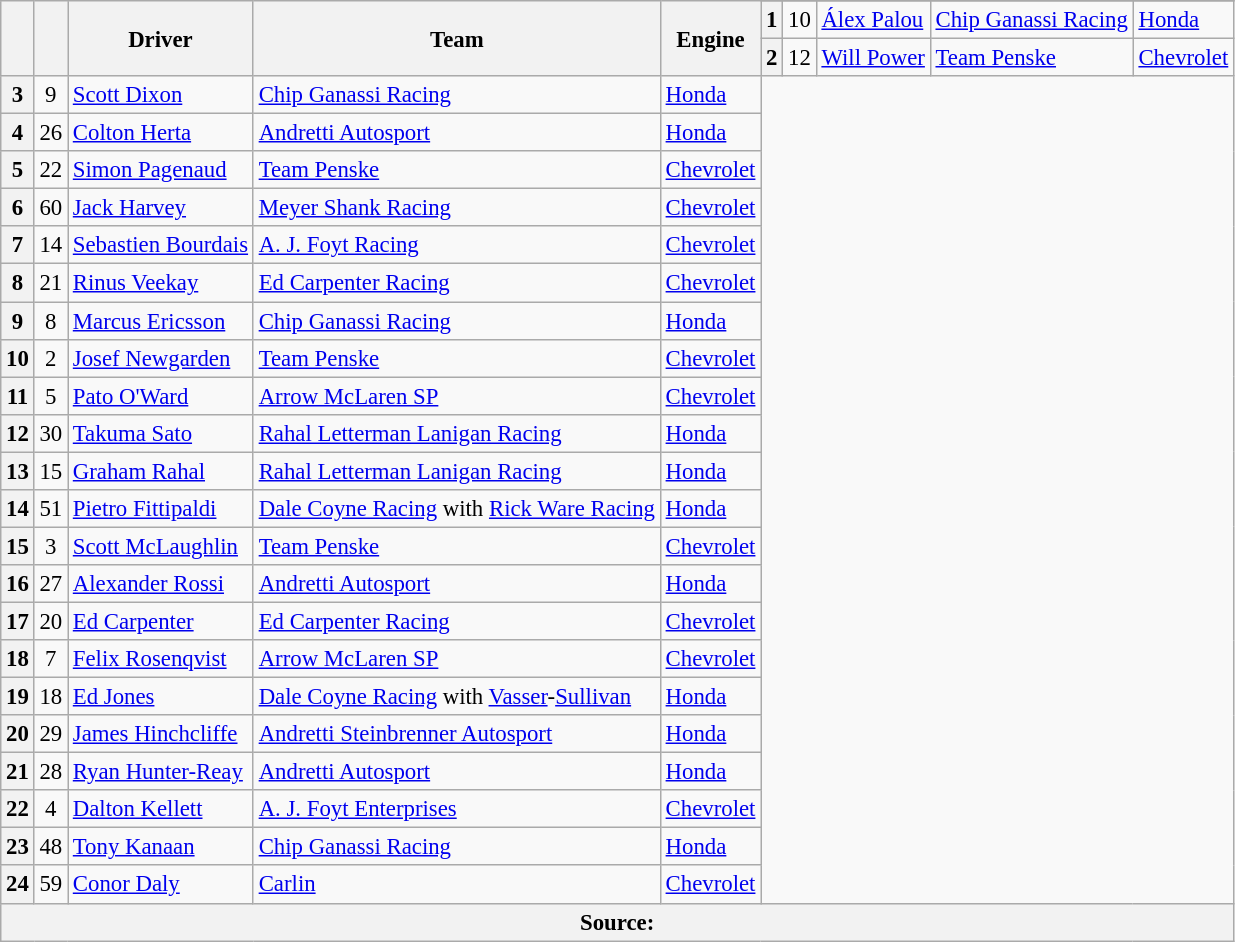<table class="wikitable sortable" style="text-align:center; font-size:95%;">
<tr>
<th rowspan="3"></th>
<th rowspan="3"></th>
<th rowspan="3">Driver</th>
<th rowspan="3">Team</th>
<th rowspan="3">Engine</th>
</tr>
<tr>
<th scope="row">1</th>
<td align="center">10</td>
<td align="left"> <a href='#'>Álex Palou</a></td>
<td align="left"><a href='#'>Chip Ganassi Racing</a></td>
<td align="left"><a href='#'>Honda</a></td>
</tr>
<tr>
<th scope="row">2</th>
<td align="center">12</td>
<td align="left"> <a href='#'>Will Power</a> <strong></strong></td>
<td align="left"><a href='#'>Team Penske</a></td>
<td align="left"><a href='#'>Chevrolet</a></td>
</tr>
<tr>
<th scope="row">3</th>
<td align="center">9</td>
<td align="left"> <a href='#'>Scott Dixon</a> <strong></strong></td>
<td align="left"><a href='#'>Chip Ganassi Racing</a></td>
<td align="left"><a href='#'>Honda</a></td>
</tr>
<tr>
<th scope="row">4</th>
<td align="center">26</td>
<td align="left"> <a href='#'>Colton Herta</a></td>
<td align="left"><a href='#'>Andretti Autosport</a></td>
<td align="left"><a href='#'>Honda</a></td>
</tr>
<tr>
<th scope="row">5</th>
<td align="center">22</td>
<td align="left"> <a href='#'>Simon Pagenaud</a></td>
<td align="left"><a href='#'>Team Penske</a></td>
<td align="left"><a href='#'>Chevrolet</a></td>
</tr>
<tr>
<th scope="row">6</th>
<td align="center">60</td>
<td align="left"> <a href='#'>Jack Harvey</a></td>
<td align="left"><a href='#'>Meyer Shank Racing</a></td>
<td align="left"><a href='#'>Chevrolet</a></td>
</tr>
<tr>
<th scope="row">7</th>
<td align="center">14</td>
<td align="left"> <a href='#'>Sebastien Bourdais</a></td>
<td align="left"><a href='#'>A. J. Foyt Racing</a></td>
<td align="left"><a href='#'>Chevrolet</a></td>
</tr>
<tr>
<th scope="row">8</th>
<td align="center">21</td>
<td align="left"> <a href='#'>Rinus Veekay</a></td>
<td align="left"><a href='#'>Ed Carpenter Racing</a></td>
<td align="left"><a href='#'>Chevrolet</a></td>
</tr>
<tr>
<th scope="row">9</th>
<td align="center">8</td>
<td align="left"> <a href='#'>Marcus Ericsson</a></td>
<td align="left"><a href='#'>Chip Ganassi Racing</a></td>
<td align="left"><a href='#'>Honda</a></td>
</tr>
<tr>
<th scope="row">10</th>
<td align="center">2</td>
<td align="left"> <a href='#'>Josef Newgarden</a> <strong></strong></td>
<td align="left"><a href='#'>Team Penske</a></td>
<td align="left"><a href='#'>Chevrolet</a></td>
</tr>
<tr>
<th scope="row">11</th>
<td align="center">5</td>
<td align="left"> <a href='#'>Pato O'Ward</a></td>
<td align="left"><a href='#'>Arrow McLaren SP</a></td>
<td align="left"><a href='#'>Chevrolet</a></td>
</tr>
<tr>
<th scope="row">12</th>
<td align="center">30</td>
<td align="left"> <a href='#'>Takuma Sato</a></td>
<td align="left"><a href='#'>Rahal Letterman Lanigan Racing</a></td>
<td align="left"><a href='#'>Honda</a></td>
</tr>
<tr>
<th scope="row">13</th>
<td align="center">15</td>
<td align="left"> <a href='#'>Graham Rahal</a> <strong></strong></td>
<td align="left"><a href='#'>Rahal Letterman Lanigan Racing</a></td>
<td align="left"><a href='#'>Honda</a></td>
</tr>
<tr>
<th scope="row">14</th>
<td align="center">51</td>
<td align="left"> <a href='#'>Pietro Fittipaldi</a></td>
<td align="left"><a href='#'>Dale Coyne Racing</a> with <a href='#'>Rick Ware Racing</a></td>
<td align="left"><a href='#'>Honda</a></td>
</tr>
<tr>
<th scope="row">15</th>
<td align="center">3</td>
<td align="left"> <a href='#'>Scott McLaughlin</a> <strong></strong></td>
<td align="left"><a href='#'>Team Penske</a></td>
<td align="left"><a href='#'>Chevrolet</a></td>
</tr>
<tr>
<th scope="row">16</th>
<td align="center">27</td>
<td align="left"> <a href='#'>Alexander Rossi</a></td>
<td align="left"><a href='#'>Andretti Autosport</a></td>
<td align="left"><a href='#'>Honda</a></td>
</tr>
<tr>
<th scope="row">17</th>
<td align="center">20</td>
<td align="left"> <a href='#'>Ed Carpenter</a> <strong></strong></td>
<td align="left"><a href='#'>Ed Carpenter Racing</a></td>
<td align="left"><a href='#'>Chevrolet</a></td>
</tr>
<tr>
<th scope="row">18</th>
<td align="center">7</td>
<td align="left"> <a href='#'>Felix Rosenqvist</a></td>
<td align="left"><a href='#'>Arrow McLaren SP</a></td>
<td align="left"><a href='#'>Chevrolet</a></td>
</tr>
<tr>
<th scope="row">19</th>
<td align="center">18</td>
<td align="left"> <a href='#'>Ed Jones</a></td>
<td align="left"><a href='#'>Dale Coyne Racing</a> with <a href='#'>Vasser</a>-<a href='#'>Sullivan</a></td>
<td align="left"><a href='#'>Honda</a></td>
</tr>
<tr>
<th scope="row">20</th>
<td align="center">29</td>
<td align="left"> <a href='#'>James Hinchcliffe</a></td>
<td align="left"><a href='#'>Andretti Steinbrenner Autosport</a></td>
<td align="left"><a href='#'>Honda</a></td>
</tr>
<tr>
<th scope="row">21</th>
<td align="center">28</td>
<td align="left"> <a href='#'>Ryan Hunter-Reay</a></td>
<td align="left"><a href='#'>Andretti Autosport</a></td>
<td align="left"><a href='#'>Honda</a></td>
</tr>
<tr>
<th scope="row">22</th>
<td align="center">4</td>
<td align="left"> <a href='#'>Dalton Kellett</a></td>
<td align="left"><a href='#'>A. J. Foyt Enterprises</a></td>
<td align="left"><a href='#'>Chevrolet</a></td>
</tr>
<tr>
<th scope="row">23</th>
<td align="center">48</td>
<td align="left"> <a href='#'>Tony Kanaan</a>  <strong></strong></td>
<td align="left"><a href='#'>Chip Ganassi Racing</a></td>
<td align="left"><a href='#'>Honda</a></td>
</tr>
<tr>
<th scope="row">24</th>
<td align="center">59</td>
<td align="left"> <a href='#'>Conor Daly</a></td>
<td align="left"><a href='#'>Carlin</a></td>
<td align="left"><a href='#'>Chevrolet</a></td>
</tr>
<tr>
<th colspan="10">Source:</th>
</tr>
</table>
